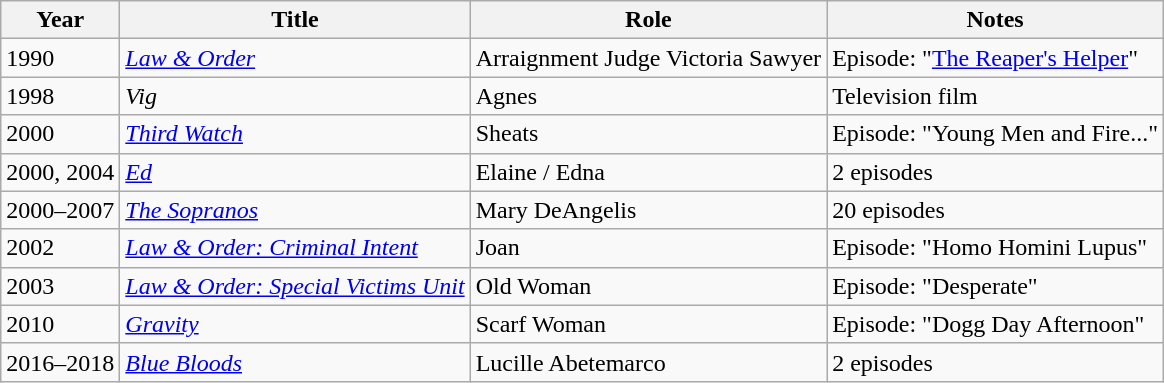<table class="wikitable sortable">
<tr>
<th>Year</th>
<th>Title</th>
<th>Role</th>
<th>Notes</th>
</tr>
<tr>
<td>1990</td>
<td><em><a href='#'>Law & Order</a></em></td>
<td>Arraignment Judge Victoria Sawyer</td>
<td>Episode: "<a href='#'>The Reaper's Helper</a>"</td>
</tr>
<tr>
<td>1998</td>
<td><em>Vig</em></td>
<td>Agnes</td>
<td>Television film</td>
</tr>
<tr>
<td>2000</td>
<td><em><a href='#'>Third Watch</a></em></td>
<td>Sheats</td>
<td>Episode: "Young Men and Fire..."</td>
</tr>
<tr>
<td>2000, 2004</td>
<td><a href='#'><em>Ed</em></a></td>
<td>Elaine / Edna</td>
<td>2 episodes</td>
</tr>
<tr>
<td>2000–2007</td>
<td><em><a href='#'>The Sopranos</a></em></td>
<td>Mary DeAngelis</td>
<td>20 episodes</td>
</tr>
<tr>
<td>2002</td>
<td><em><a href='#'>Law & Order: Criminal Intent</a></em></td>
<td>Joan</td>
<td>Episode: "Homo Homini Lupus"</td>
</tr>
<tr>
<td>2003</td>
<td><em><a href='#'>Law & Order: Special Victims Unit</a></em></td>
<td>Old Woman</td>
<td>Episode: "Desperate"</td>
</tr>
<tr>
<td>2010</td>
<td><a href='#'><em>Gravity</em></a></td>
<td>Scarf Woman</td>
<td>Episode: "Dogg Day Afternoon"</td>
</tr>
<tr>
<td>2016–2018</td>
<td><a href='#'><em>Blue Bloods</em></a></td>
<td>Lucille Abetemarco</td>
<td>2 episodes</td>
</tr>
</table>
